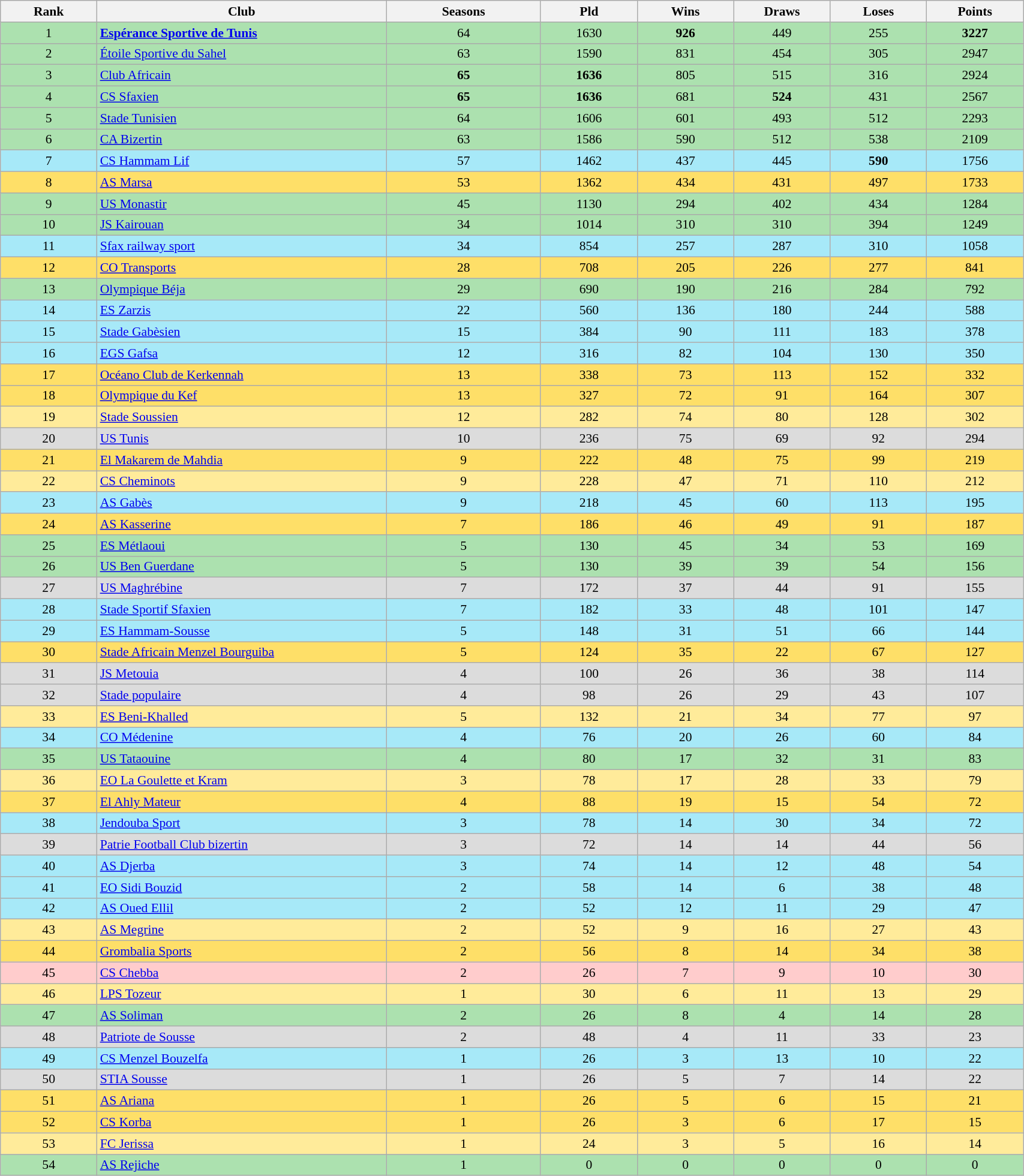<table class="wikitable" style="font-size:90%; text-align:center;" width="90%" "class="wikitable">
<tr>
<th style="width:5%;">Rank</th>
<th style="width:15%;">Club</th>
<th style="width:8%;">Seasons</th>
<th style="width:5%;">Pld</th>
<th style="width:5%;">Wins</th>
<th style="width:5%;">Draws</th>
<th style="width:5%;">Loses</th>
<th style="width:5%;">Points</th>
</tr>
<tr bgcolor="ACE1AF">
<td>1</td>
<td align="left"><strong><a href='#'>Espérance Sportive de Tunis</a></strong></td>
<td>64</td>
<td>1630</td>
<td><strong>926</strong></td>
<td>449</td>
<td>255</td>
<td><strong>3227</strong></td>
</tr>
<tr bgcolor="ACE1AF">
<td>2</td>
<td align="left"><a href='#'>Étoile Sportive du Sahel</a></td>
<td>63</td>
<td>1590</td>
<td>831</td>
<td>454</td>
<td>305</td>
<td>2947</td>
</tr>
<tr bgcolor="ACE1AF">
<td>3</td>
<td align="left"><a href='#'>Club Africain</a></td>
<td><strong>65</strong></td>
<td><strong>1636</strong></td>
<td>805</td>
<td>515</td>
<td>316</td>
<td>2924</td>
</tr>
<tr bgcolor="ACE1AF">
<td>4</td>
<td align="left"><a href='#'>CS Sfaxien</a></td>
<td><strong>65</strong></td>
<td><strong>1636</strong></td>
<td>681</td>
<td><strong>524</strong></td>
<td>431</td>
<td>2567</td>
</tr>
<tr bgcolor="ACE1AF">
<td>5</td>
<td align="left"><a href='#'>Stade Tunisien</a></td>
<td>64</td>
<td>1606</td>
<td>601</td>
<td>493</td>
<td>512</td>
<td>2293</td>
</tr>
<tr bgcolor="ACE1AF">
<td>6</td>
<td align="left"><a href='#'>CA Bizertin</a></td>
<td>63</td>
<td>1586</td>
<td>590</td>
<td>512</td>
<td>538</td>
<td>2109</td>
</tr>
<tr bgcolor="A7E9F8">
<td>7</td>
<td align="left"><a href='#'>CS Hammam Lif</a></td>
<td>57</td>
<td>1462</td>
<td>437</td>
<td>445</td>
<td><strong>590</strong></td>
<td>1756</td>
</tr>
<tr bgcolor="FEDF68">
<td>8</td>
<td align="left"><a href='#'>AS Marsa</a></td>
<td>53</td>
<td>1362</td>
<td>434</td>
<td>431</td>
<td>497</td>
<td>1733</td>
</tr>
<tr bgcolor="ACE1AF">
<td>9</td>
<td align="left"><a href='#'>US Monastir</a></td>
<td>45</td>
<td>1130</td>
<td>294</td>
<td>402</td>
<td>434</td>
<td>1284</td>
</tr>
<tr bgcolor="ACE1AF">
<td>10</td>
<td align="left"><a href='#'>JS Kairouan</a></td>
<td>34</td>
<td>1014</td>
<td>310</td>
<td>310</td>
<td>394</td>
<td>1249</td>
</tr>
<tr bgcolor="A7E9F8">
<td>11</td>
<td align="left"><a href='#'>Sfax railway sport</a></td>
<td>34</td>
<td>854</td>
<td>257</td>
<td>287</td>
<td>310</td>
<td>1058</td>
</tr>
<tr bgcolor="FEDF68">
<td>12</td>
<td align="left"><a href='#'>CO Transports</a></td>
<td>28</td>
<td>708</td>
<td>205</td>
<td>226</td>
<td>277</td>
<td>841</td>
</tr>
<tr bgcolor="ACE1AF">
<td>13</td>
<td align="left"><a href='#'>Olympique Béja</a></td>
<td>29</td>
<td>690</td>
<td>190</td>
<td>216</td>
<td>284</td>
<td>792</td>
</tr>
<tr bgcolor="A7E9F8">
<td>14</td>
<td align="left"><a href='#'>ES Zarzis</a></td>
<td>22</td>
<td>560</td>
<td>136</td>
<td>180</td>
<td>244</td>
<td>588</td>
</tr>
<tr bgcolor="A7E9F8">
<td>15</td>
<td align="left"><a href='#'>Stade Gabèsien</a></td>
<td>15</td>
<td>384</td>
<td>90</td>
<td>111</td>
<td>183</td>
<td>378</td>
</tr>
<tr bgcolor="A7E9F8" ">
<td>16</td>
<td align="left"><a href='#'>EGS Gafsa</a></td>
<td>12</td>
<td>316</td>
<td>82</td>
<td>104</td>
<td>130</td>
<td>350</td>
</tr>
<tr bgcolor="FEDF68">
<td>17</td>
<td align="left"><a href='#'>Océano Club de Kerkennah</a></td>
<td>13</td>
<td>338</td>
<td>73</td>
<td>113</td>
<td>152</td>
<td>332</td>
</tr>
<tr bgcolor="FEDF68">
<td>18</td>
<td align="left"><a href='#'>Olympique du Kef</a></td>
<td>13</td>
<td>327</td>
<td>72</td>
<td>91</td>
<td>164</td>
<td>307</td>
</tr>
<tr bgcolor="FFEB9A">
<td>19</td>
<td align="left"><a href='#'>Stade Soussien</a></td>
<td>12</td>
<td>282</td>
<td>74</td>
<td>80</td>
<td>128</td>
<td>302</td>
</tr>
<tr bgcolor="DCDCDC">
<td>20</td>
<td align="left"><a href='#'>US Tunis</a></td>
<td>10</td>
<td>236</td>
<td>75</td>
<td>69</td>
<td>92</td>
<td>294</td>
</tr>
<tr bgcolor="FEDF68">
<td>21</td>
<td align="left"><a href='#'>El Makarem de Mahdia</a></td>
<td>9</td>
<td>222</td>
<td>48</td>
<td>75</td>
<td>99</td>
<td>219</td>
</tr>
<tr bgcolor="#FFEB9A">
<td>22</td>
<td align="left"><a href='#'>CS Cheminots</a></td>
<td>9</td>
<td>228</td>
<td>47</td>
<td>71</td>
<td>110</td>
<td>212</td>
</tr>
<tr bgcolor="A7E9F8">
<td>23</td>
<td align="left"><a href='#'>AS Gabès</a></td>
<td>9</td>
<td>218</td>
<td>45</td>
<td>60</td>
<td>113</td>
<td>195</td>
</tr>
<tr bgcolor="FEDF68">
<td>24</td>
<td align="left"><a href='#'>AS Kasserine</a></td>
<td>7</td>
<td>186</td>
<td>46</td>
<td>49</td>
<td>91</td>
<td>187</td>
</tr>
<tr bgcolor="ACE1AF">
<td>25</td>
<td align="left"><a href='#'>ES Métlaoui</a></td>
<td>5</td>
<td>130</td>
<td>45</td>
<td>34</td>
<td>53</td>
<td>169</td>
</tr>
<tr bgcolor="ACE1AF">
<td>26</td>
<td align="left"><a href='#'>US Ben Guerdane</a></td>
<td>5</td>
<td>130</td>
<td>39</td>
<td>39</td>
<td>54</td>
<td>156</td>
</tr>
<tr bgcolor="DCDCDC">
<td>27</td>
<td align="left"><a href='#'>US Maghrébine</a></td>
<td>7</td>
<td>172</td>
<td>37</td>
<td>44</td>
<td>91</td>
<td>155</td>
</tr>
<tr bgcolor="A7E9F8">
<td>28</td>
<td align="left"><a href='#'>Stade Sportif Sfaxien</a></td>
<td>7</td>
<td>182</td>
<td>33</td>
<td>48</td>
<td>101</td>
<td>147</td>
</tr>
<tr bgcolor="A7E9F8">
<td>29</td>
<td align="left"><a href='#'>ES Hammam-Sousse</a></td>
<td>5</td>
<td>148</td>
<td>31</td>
<td>51</td>
<td>66</td>
<td>144</td>
</tr>
<tr bgcolor="FEDF68">
<td>30</td>
<td align="left"><a href='#'>Stade Africain Menzel Bourguiba</a></td>
<td>5</td>
<td>124</td>
<td>35</td>
<td>22</td>
<td>67</td>
<td>127</td>
</tr>
<tr bgcolor="DCDCDC">
<td>31</td>
<td align="left"><a href='#'>JS Metouia</a></td>
<td>4</td>
<td>100</td>
<td>26</td>
<td>36</td>
<td>38</td>
<td>114</td>
</tr>
<tr bgcolor="DCDCDC">
<td>32</td>
<td align="left"><a href='#'>Stade populaire</a></td>
<td>4</td>
<td>98</td>
<td>26</td>
<td>29</td>
<td>43</td>
<td>107</td>
</tr>
<tr bgcolor="FFEB9A">
<td>33</td>
<td align="left"><a href='#'>ES Beni-Khalled</a></td>
<td>5</td>
<td>132</td>
<td>21</td>
<td>34</td>
<td>77</td>
<td>97</td>
</tr>
<tr bgcolor="A7E9F8">
<td>34</td>
<td align="left"><a href='#'>CO Médenine</a></td>
<td>4</td>
<td>76</td>
<td>20</td>
<td>26</td>
<td>60</td>
<td>84</td>
</tr>
<tr bgcolor="ACE1AF">
<td>35</td>
<td align="left"><a href='#'>US Tataouine</a></td>
<td>4</td>
<td>80</td>
<td>17</td>
<td>32</td>
<td>31</td>
<td>83</td>
</tr>
<tr bgcolor="FFEB9A">
<td>36</td>
<td align="left"><a href='#'>EO La Goulette et Kram</a></td>
<td>3</td>
<td>78</td>
<td>17</td>
<td>28</td>
<td>33</td>
<td>79</td>
</tr>
<tr bgcolor="FEDF68">
<td>37</td>
<td align="left"><a href='#'>El Ahly Mateur</a></td>
<td>4</td>
<td>88</td>
<td>19</td>
<td>15</td>
<td>54</td>
<td>72</td>
</tr>
<tr bgcolor="A7E9F8">
<td>38</td>
<td align="left"><a href='#'>Jendouba Sport</a></td>
<td>3</td>
<td>78</td>
<td>14</td>
<td>30</td>
<td>34</td>
<td>72</td>
</tr>
<tr bgcolor="DCDCDC">
<td>39</td>
<td align="left"><a href='#'>Patrie Football Club bizertin</a></td>
<td>3</td>
<td>72</td>
<td>14</td>
<td>14</td>
<td>44</td>
<td>56</td>
</tr>
<tr bgcolor="A7E9F8">
<td>40</td>
<td align="left"><a href='#'>AS Djerba</a></td>
<td>3</td>
<td>74</td>
<td>14</td>
<td>12</td>
<td>48</td>
<td>54</td>
</tr>
<tr bgcolor="A7E9F8">
<td>41</td>
<td align="left"><a href='#'>EO Sidi Bouzid</a></td>
<td>2</td>
<td>58</td>
<td>14</td>
<td>6</td>
<td>38</td>
<td>48</td>
</tr>
<tr bgcolor="A7E9F8">
<td>42</td>
<td align="left"><a href='#'>AS Oued Ellil</a></td>
<td>2</td>
<td>52</td>
<td>12</td>
<td>11</td>
<td>29</td>
<td>47</td>
</tr>
<tr bgcolor="FFEB9A">
<td>43</td>
<td align="left"><a href='#'>AS Megrine</a></td>
<td>2</td>
<td>52</td>
<td>9</td>
<td>16</td>
<td>27</td>
<td>43</td>
</tr>
<tr bgcolor="FEDF68">
<td>44</td>
<td align="left"><a href='#'>Grombalia Sports</a></td>
<td>2</td>
<td>56</td>
<td>8</td>
<td>14</td>
<td>34</td>
<td>38</td>
</tr>
<tr bgcolor="ffcccc">
<td>45</td>
<td align="left"><a href='#'>CS Chebba</a></td>
<td>2</td>
<td>26</td>
<td>7</td>
<td>9</td>
<td>10</td>
<td>30</td>
</tr>
<tr bgcolor="FFEB9A">
<td>46</td>
<td align="left"><a href='#'>LPS Tozeur</a></td>
<td>1</td>
<td>30</td>
<td>6</td>
<td>11</td>
<td>13</td>
<td>29</td>
</tr>
<tr bgcolor="ACE1AF">
<td>47</td>
<td align="left"><a href='#'>AS Soliman</a></td>
<td>2</td>
<td>26</td>
<td>8</td>
<td>4</td>
<td>14</td>
<td>28</td>
</tr>
<tr bgcolor="DCDCDC">
<td>48</td>
<td align="left"><a href='#'>Patriote de Sousse</a></td>
<td>2</td>
<td>48</td>
<td>4</td>
<td>11</td>
<td>33</td>
<td>23</td>
</tr>
<tr bgcolor="A7E9F8">
<td>49</td>
<td align="left"><a href='#'>CS Menzel Bouzelfa</a></td>
<td>1</td>
<td>26</td>
<td>3</td>
<td>13</td>
<td>10</td>
<td>22</td>
</tr>
<tr bgcolor="DCDCDC">
<td>50</td>
<td align="left"><a href='#'>STIA Sousse</a></td>
<td>1</td>
<td>26</td>
<td>5</td>
<td>7</td>
<td>14</td>
<td>22</td>
</tr>
<tr bgcolor="FEDF68">
<td>51</td>
<td align="left"><a href='#'>AS Ariana</a></td>
<td>1</td>
<td>26</td>
<td>5</td>
<td>6</td>
<td>15</td>
<td>21</td>
</tr>
<tr bgcolor="FEDF68">
<td>52</td>
<td align="left"><a href='#'>CS Korba</a></td>
<td>1</td>
<td>26</td>
<td>3</td>
<td>6</td>
<td>17</td>
<td>15</td>
</tr>
<tr bgcolor="FFEB9A">
<td>53</td>
<td align="left"><a href='#'>FC Jerissa</a></td>
<td>1</td>
<td>24</td>
<td>3</td>
<td>5</td>
<td>16</td>
<td>14</td>
</tr>
<tr bgcolor="ACE1AF">
<td>54</td>
<td align="left"><a href='#'>AS Rejiche</a></td>
<td>1</td>
<td>0</td>
<td>0</td>
<td>0</td>
<td>0</td>
<td>0</td>
</tr>
</table>
